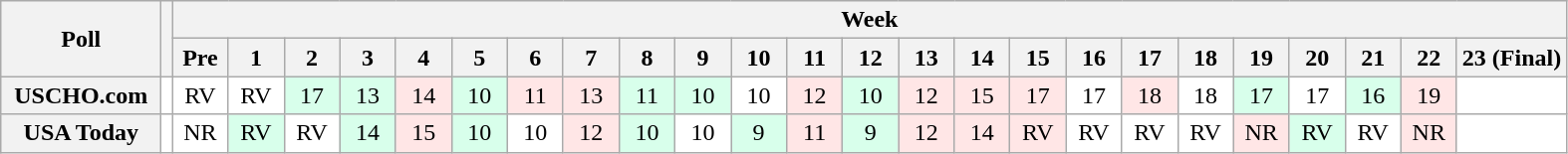<table class="wikitable" style="white-space:nowrap;">
<tr>
<th scope="col" width="100" rowspan="2">Poll</th>
<th rowspan="2"></th>
<th colspan="25">Week</th>
</tr>
<tr>
<th scope="col" width="30">Pre</th>
<th scope="col" width="30">1</th>
<th scope="col" width="30">2</th>
<th scope="col" width="30">3</th>
<th scope="col" width="30">4</th>
<th scope="col" width="30">5</th>
<th scope="col" width="30">6</th>
<th scope="col" width="30">7</th>
<th scope="col" width="30">8</th>
<th scope="col" width="30">9</th>
<th scope="col" width="30">10</th>
<th scope="col" width="30">11</th>
<th scope="col" width="30">12</th>
<th scope="col" width="30">13</th>
<th scope="col" width="30">14</th>
<th scope="col" width="30">15</th>
<th scope="col" width="30">16</th>
<th scope="col" width="30">17</th>
<th scope="col" width="30">18</th>
<th scope="col" width="30">19</th>
<th scope="col" width="30">20</th>
<th scope="col" width="30">21</th>
<th scope="col" width="30">22</th>
<th scope="col" width="30">23 (Final)</th>
</tr>
<tr style="text-align:center;">
<th>USCHO.com</th>
<td bgcolor=FFFFFF></td>
<td bgcolor=FFFFFF>RV</td>
<td bgcolor=FFFFFF>RV</td>
<td bgcolor=D8FFEB>17</td>
<td bgcolor=D8FFEB>13</td>
<td bgcolor=FFE6E6>14</td>
<td bgcolor=D8FFEB>10</td>
<td bgcolor=FFE6E6>11</td>
<td bgcolor=FFE6E6>13</td>
<td bgcolor=D8FFEB>11</td>
<td bgcolor=D8FFEB>10</td>
<td bgcolor=FFFFFF>10</td>
<td bgcolor=FFE6E6>12</td>
<td bgcolor=D8FFEB>10</td>
<td bgcolor=FFE6E6>12</td>
<td bgcolor=FFE6E6>15</td>
<td bgcolor=FFE6E6>17</td>
<td bgcolor=FFFFFF>17</td>
<td bgcolor=FFE6E6>18</td>
<td bgcolor=FFFFFF>18</td>
<td bgcolor=D8FFEB>17</td>
<td bgcolor=FFFFFF>17</td>
<td bgcolor=D8FFEB>16</td>
<td bgcolor=FFE6E6>19</td>
<td bgcolor=FFFFFF></td>
</tr>
<tr style="text-align:center;">
<th>USA Today</th>
<td bgcolor=FFFFFF></td>
<td bgcolor=FFFFFF>NR</td>
<td bgcolor=D8FFEB>RV</td>
<td bgcolor=FFFFFF>RV</td>
<td bgcolor=D8FFEB>14</td>
<td bgcolor=FFE6E6>15</td>
<td bgcolor=D8FFEB>10</td>
<td bgcolor=FFFFFF>10</td>
<td bgcolor=FFE6E6>12</td>
<td bgcolor=D8FFEB>10</td>
<td bgcolor=FFFFFF>10</td>
<td bgcolor=D8FFEB>9</td>
<td bgcolor=FFE6E6>11</td>
<td bgcolor=D8FFEB>9</td>
<td bgcolor=FFE6E6>12</td>
<td bgcolor=FFE6E6>14</td>
<td bgcolor=FFE6E6>RV</td>
<td bgcolor=FFFFFF>RV</td>
<td bgcolor=FFFFFF>RV</td>
<td bgcolor=FFFFFF>RV</td>
<td bgcolor=FFE6E6>NR</td>
<td bgcolor=D8FFEB>RV</td>
<td bgcolor=FFFFFF>RV</td>
<td bgcolor=FFE6E6>NR</td>
<td bgcolor=FFFFFF></td>
</tr>
</table>
